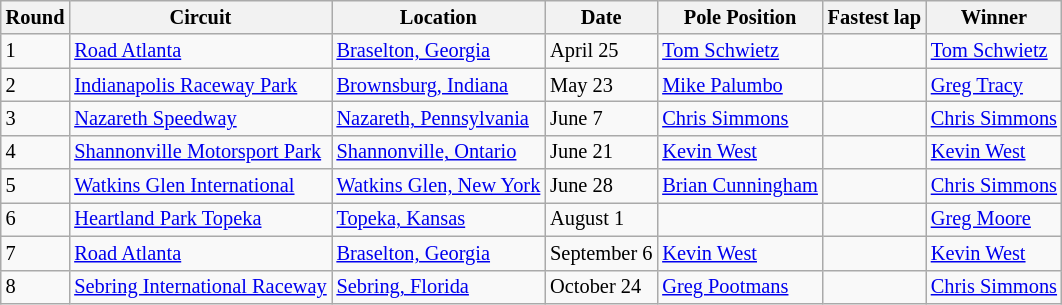<table class="wikitable" style="font-size:85%;">
<tr>
<th>Round</th>
<th>Circuit</th>
<th>Location</th>
<th>Date</th>
<th>Pole Position</th>
<th>Fastest lap</th>
<th>Winner</th>
</tr>
<tr>
<td>1</td>
<td><a href='#'>Road Atlanta</a></td>
<td> <a href='#'>Braselton, Georgia</a></td>
<td>April 25</td>
<td> <a href='#'>Tom Schwietz</a></td>
<td></td>
<td> <a href='#'>Tom Schwietz</a></td>
</tr>
<tr>
<td>2</td>
<td><a href='#'>Indianapolis Raceway Park</a></td>
<td> <a href='#'>Brownsburg, Indiana</a></td>
<td>May 23</td>
<td> <a href='#'>Mike Palumbo</a></td>
<td></td>
<td> <a href='#'>Greg Tracy</a></td>
</tr>
<tr>
<td>3</td>
<td><a href='#'>Nazareth Speedway</a></td>
<td> <a href='#'>Nazareth, Pennsylvania</a></td>
<td>June 7</td>
<td> <a href='#'>Chris Simmons</a></td>
<td></td>
<td> <a href='#'>Chris Simmons</a></td>
</tr>
<tr>
<td>4</td>
<td><a href='#'>Shannonville Motorsport Park</a></td>
<td> <a href='#'>Shannonville, Ontario</a></td>
<td>June 21</td>
<td> <a href='#'>Kevin West</a></td>
<td></td>
<td> <a href='#'>Kevin West</a></td>
</tr>
<tr>
<td>5</td>
<td><a href='#'>Watkins Glen International</a></td>
<td> <a href='#'>Watkins Glen, New York</a></td>
<td>June 28</td>
<td> <a href='#'>Brian Cunningham</a></td>
<td></td>
<td> <a href='#'>Chris Simmons</a></td>
</tr>
<tr>
<td>6</td>
<td><a href='#'>Heartland Park Topeka</a></td>
<td> <a href='#'>Topeka, Kansas</a></td>
<td>August 1</td>
<td></td>
<td></td>
<td> <a href='#'>Greg Moore</a></td>
</tr>
<tr>
<td>7</td>
<td><a href='#'>Road Atlanta</a></td>
<td> <a href='#'>Braselton, Georgia</a></td>
<td>September 6</td>
<td> <a href='#'>Kevin West</a></td>
<td></td>
<td> <a href='#'>Kevin West</a></td>
</tr>
<tr>
<td>8</td>
<td><a href='#'>Sebring International Raceway</a></td>
<td> <a href='#'>Sebring, Florida</a></td>
<td>October 24</td>
<td> <a href='#'>Greg Pootmans</a></td>
<td></td>
<td> <a href='#'>Chris Simmons</a></td>
</tr>
</table>
